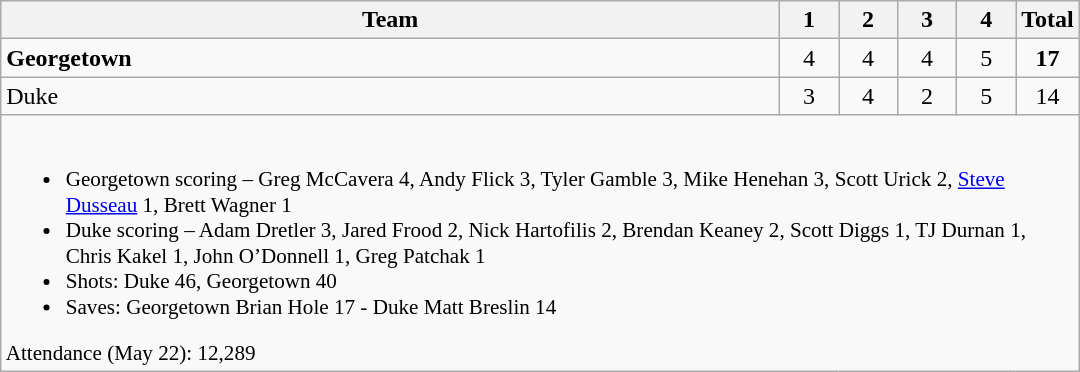<table class="wikitable" style="text-align:center; max-width:45em">
<tr>
<th>Team</th>
<th style="width:2em">1</th>
<th style="width:2em">2</th>
<th style="width:2em">3</th>
<th style="width:2em">4</th>
<th style="width:2em">Total</th>
</tr>
<tr>
<td style="text-align:left"><strong>Georgetown</strong></td>
<td>4</td>
<td>4</td>
<td>4</td>
<td>5</td>
<td><strong>17</strong></td>
</tr>
<tr>
<td style="text-align:left">Duke</td>
<td>3</td>
<td>4</td>
<td>2</td>
<td>5</td>
<td>14</td>
</tr>
<tr>
<td colspan=6 style="text-align:left; font-size:88%;"><br><ul><li>Georgetown scoring – Greg McCavera 4, Andy Flick 3, Tyler Gamble 3, Mike Henehan 3, Scott Urick 2, <a href='#'>Steve Dusseau</a> 1, Brett Wagner 1</li><li>Duke scoring – Adam Dretler 3, Jared Frood 2, Nick Hartofilis 2, Brendan Keaney 2, Scott Diggs 1, TJ Durnan 1, Chris Kakel 1, John O’Donnell 1, Greg Patchak 1</li><li>Shots: Duke 46, Georgetown 40</li><li>Saves: Georgetown Brian Hole 17 - Duke Matt Breslin 14</li></ul>Attendance (May 22): 12,289
</td>
</tr>
</table>
